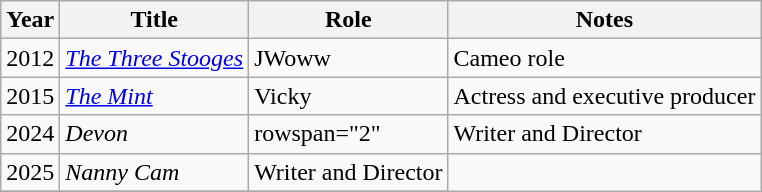<table class="wikitable sortable">
<tr>
<th>Year</th>
<th>Title</th>
<th>Role</th>
<th class="unsortable">Notes</th>
</tr>
<tr>
<td>2012</td>
<td><em><a href='#'>The Three Stooges</a></em></td>
<td>JWoww</td>
<td>Cameo role</td>
</tr>
<tr>
<td>2015</td>
<td><em><a href='#'>The Mint</a></em></td>
<td>Vicky</td>
<td>Actress and executive producer</td>
</tr>
<tr>
<td>2024</td>
<td><em>Devon</em></td>
<td>rowspan="2" </td>
<td>Writer and Director</td>
</tr>
<tr>
<td>2025</td>
<td><em>Nanny Cam</em></td>
<td>Writer and Director</td>
</tr>
<tr>
</tr>
</table>
